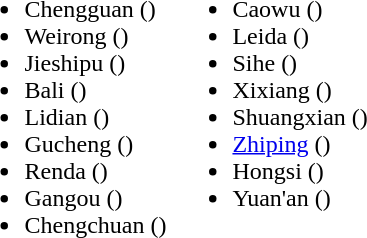<table>
<tr>
<td valign="top"><br><ul><li>Chengguan ()</li><li>Weirong ()</li><li>Jieshipu ()</li><li>Bali ()</li><li>Lidian ()</li><li>Gucheng ()</li><li>Renda ()</li><li>Gangou ()</li><li>Chengchuan ()</li></ul></td>
<td valign="top"><br><ul><li>Caowu ()</li><li>Leida ()</li><li>Sihe ()</li><li>Xixiang ()</li><li>Shuangxian ()</li><li><a href='#'>Zhiping</a> ()</li><li>Hongsi ()</li><li>Yuan'an ()</li></ul></td>
</tr>
</table>
